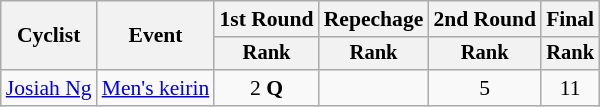<table class="wikitable" style="font-size:90%">
<tr>
<th rowspan=2>Cyclist</th>
<th rowspan=2>Event</th>
<th>1st Round</th>
<th>Repechage</th>
<th>2nd Round</th>
<th>Final</th>
</tr>
<tr style="font-size:95%">
<th>Rank</th>
<th>Rank</th>
<th>Rank</th>
<th>Rank</th>
</tr>
<tr align=center>
<td align=left><a href='#'>Josiah Ng</a></td>
<td align=left><a href='#'>Men's keirin</a></td>
<td>2 <strong>Q</strong></td>
<td></td>
<td>5</td>
<td>11</td>
</tr>
</table>
